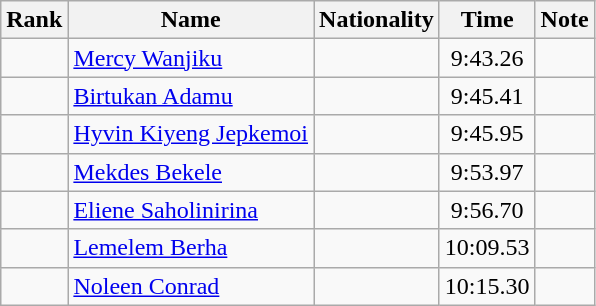<table class="wikitable sortable" style="text-align:center">
<tr>
<th>Rank</th>
<th>Name</th>
<th>Nationality</th>
<th>Time</th>
<th>Note</th>
</tr>
<tr>
<td></td>
<td align="left"><a href='#'>Mercy Wanjiku</a></td>
<td align=left></td>
<td>9:43.26</td>
<td></td>
</tr>
<tr>
<td></td>
<td align="left"><a href='#'>Birtukan Adamu</a></td>
<td align=left></td>
<td>9:45.41</td>
<td></td>
</tr>
<tr>
<td></td>
<td align="left"><a href='#'>Hyvin Kiyeng Jepkemoi</a></td>
<td align=left></td>
<td>9:45.95</td>
<td></td>
</tr>
<tr>
<td></td>
<td align="left"><a href='#'>Mekdes Bekele</a></td>
<td align=left></td>
<td>9:53.97</td>
<td></td>
</tr>
<tr>
<td></td>
<td align="left"><a href='#'>Eliene Saholinirina</a></td>
<td align=left></td>
<td>9:56.70</td>
<td></td>
</tr>
<tr>
<td></td>
<td align="left"><a href='#'>Lemelem Berha</a></td>
<td align=left></td>
<td>10:09.53</td>
<td></td>
</tr>
<tr>
<td></td>
<td align="left"><a href='#'>Noleen Conrad</a></td>
<td align=left></td>
<td>10:15.30</td>
<td></td>
</tr>
</table>
